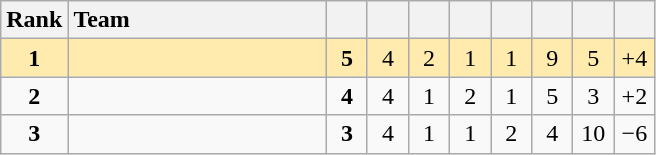<table class="wikitable" style="text-align:center">
<tr>
<th width=30>Rank</th>
<th width=165 style="text-align:left">Team</th>
<th width=20></th>
<th width=20></th>
<th width=20></th>
<th width=20></th>
<th width=20></th>
<th width=20></th>
<th width=20></th>
<th width=20></th>
</tr>
<tr bgcolor="#ffebad">
<td><strong>1</strong></td>
<td align="left"></td>
<td><strong>5</strong></td>
<td>4</td>
<td>2</td>
<td>1</td>
<td>1</td>
<td>9</td>
<td>5</td>
<td>+4</td>
</tr>
<tr>
<td><strong>2</strong></td>
<td align="left"></td>
<td><strong>4</strong></td>
<td>4</td>
<td>1</td>
<td>2</td>
<td>1</td>
<td>5</td>
<td>3</td>
<td>+2</td>
</tr>
<tr>
<td><strong>3</strong></td>
<td align="left"></td>
<td><strong>3</strong></td>
<td>4</td>
<td>1</td>
<td>1</td>
<td>2</td>
<td>4</td>
<td>10</td>
<td>−6</td>
</tr>
</table>
